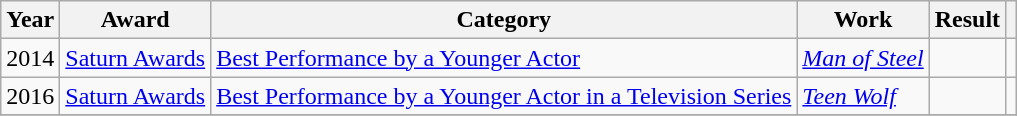<table class="wikitable sortable">
<tr>
<th>Year</th>
<th>Award</th>
<th>Category</th>
<th>Work</th>
<th>Result</th>
<th class="unsortable"></th>
</tr>
<tr>
<td>2014</td>
<td><a href='#'>Saturn Awards</a></td>
<td><a href='#'>Best Performance by a Younger Actor</a></td>
<td><em><a href='#'>Man of Steel</a></em></td>
<td></td>
<td style="text-align: center;"></td>
</tr>
<tr>
<td>2016</td>
<td><a href='#'>Saturn Awards</a></td>
<td><a href='#'>Best Performance by a Younger Actor in a Television Series</a></td>
<td><em><a href='#'>Teen Wolf</a></em></td>
<td></td>
<td style="text-align: center;"></td>
</tr>
<tr>
</tr>
</table>
